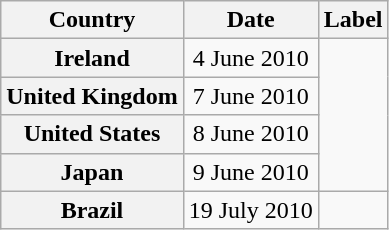<table class="wikitable plainrowheaders" style="text-align:center;">
<tr>
<th scope="col">Country</th>
<th scope="col">Date</th>
<th scope="col">Label</th>
</tr>
<tr>
<th scope="row">Ireland</th>
<td>4 June 2010</td>
<td rowspan="4"></td>
</tr>
<tr>
<th scope="row">United Kingdom</th>
<td>7 June 2010</td>
</tr>
<tr>
<th scope="row">United States</th>
<td>8 June 2010</td>
</tr>
<tr>
<th scope="row">Japan</th>
<td>9 June 2010</td>
</tr>
<tr>
<th scope="row">Brazil</th>
<td>19 July 2010</td>
<td></td>
</tr>
</table>
